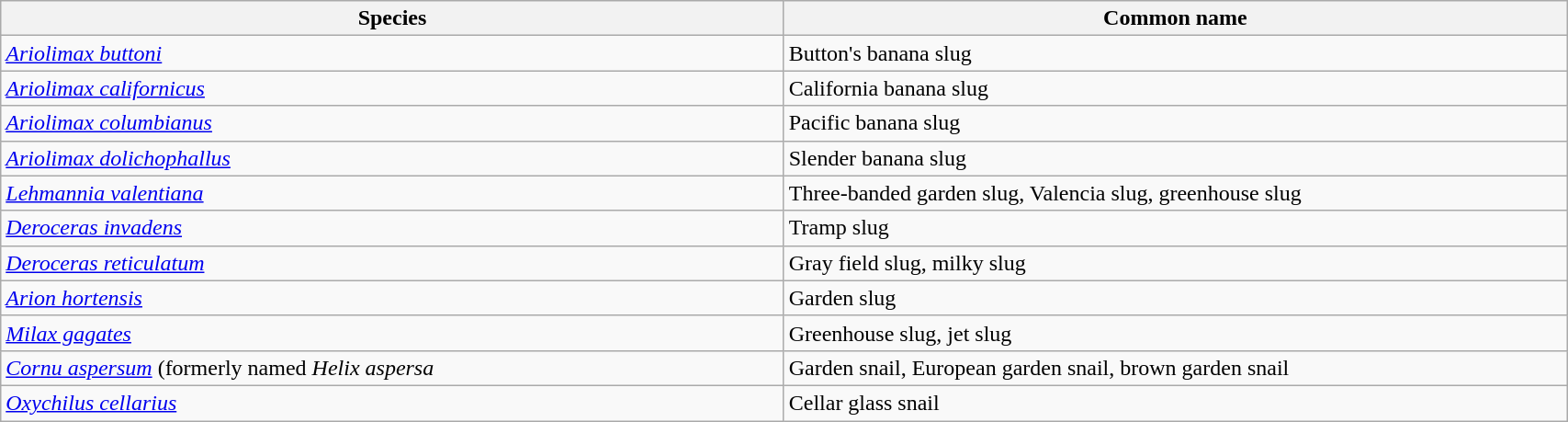<table width=90% class="wikitable">
<tr>
<th width=25%>Species</th>
<th width=25%>Common name</th>
</tr>
<tr>
<td><em><a href='#'>Ariolimax buttoni</a></em></td>
<td>Button's banana slug</td>
</tr>
<tr>
<td><em><a href='#'>Ariolimax californicus</a></em></td>
<td>California banana slug</td>
</tr>
<tr>
<td><em><a href='#'>Ariolimax columbianus</a></em></td>
<td>Pacific banana slug</td>
</tr>
<tr>
<td><em><a href='#'>Ariolimax dolichophallus</a></em></td>
<td>Slender banana slug</td>
</tr>
<tr>
<td><em><a href='#'>Lehmannia valentiana</a></em></td>
<td>Three-banded garden slug, Valencia slug, greenhouse slug</td>
</tr>
<tr>
<td><em><a href='#'>Deroceras invadens</a></em></td>
<td>Tramp slug</td>
</tr>
<tr>
<td><em><a href='#'>Deroceras reticulatum</a></em></td>
<td>Gray field slug, milky slug</td>
</tr>
<tr>
<td><em><a href='#'>Arion hortensis</a></em></td>
<td>Garden slug</td>
</tr>
<tr>
<td><em><a href='#'>Milax gagates</a></em></td>
<td>Greenhouse slug, jet slug</td>
</tr>
<tr>
<td><em><a href='#'>Cornu aspersum</a></em> (formerly named <em>Helix aspersa</em></td>
<td>Garden snail, European garden snail, brown garden snail</td>
</tr>
<tr>
<td><em><a href='#'>Oxychilus cellarius</a></em></td>
<td>Cellar glass snail</td>
</tr>
</table>
